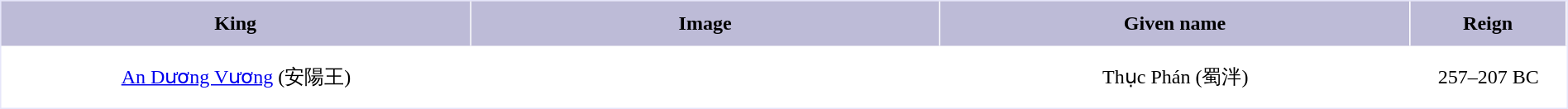<table width=100% cellpadding=0 cellspacing=0 style="text-align: center; border: 1px solid #E6E6FA;">
<tr bgcolor="#BDBBD7" style="height:36px;">
<th width="30%" style="border-right: 1px solid #FFFFFF;">King</th>
<th width="30%" style="border-right: 1px solid #FFFFFF;">Image</th>
<th width="30%" style="border-right: 1px solid #FFFFFF;">Given name</th>
<th width="30%" style="border-right: 1px solid #FFFFFF;">Reign</th>
</tr>
<tr style="height:50px;">
<td><a href='#'>An Dương Vương</a> (安陽王)</td>
<td></td>
<td>Thục Phán (蜀泮)</td>
<td>257–207 BC<br></td>
</tr>
</table>
